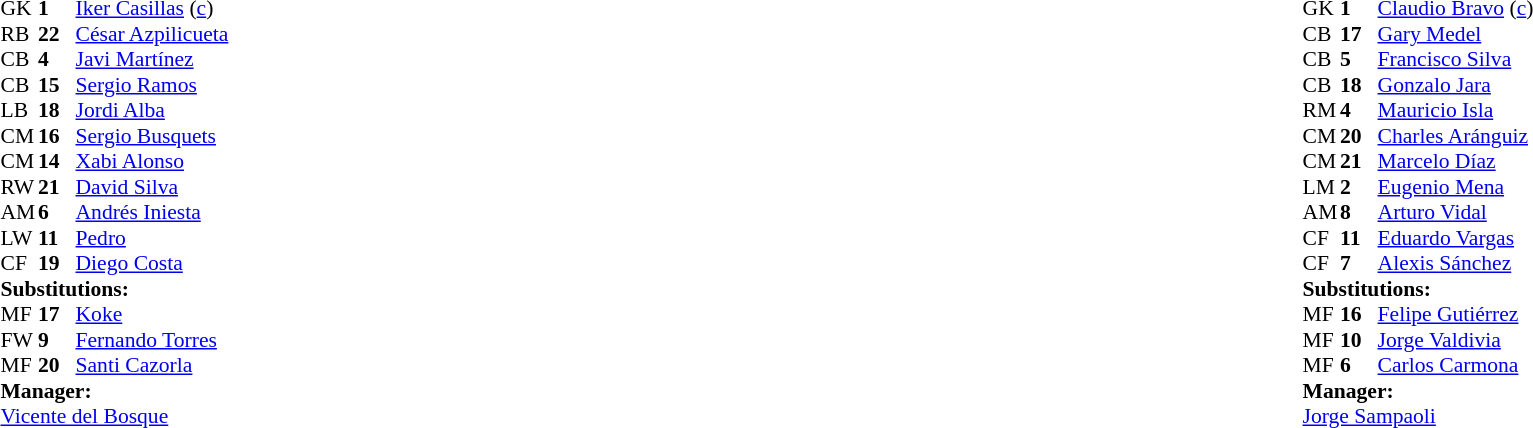<table width="100%">
<tr>
<td valign="top" width="40%"><br><table style="font-size: 90%" cellspacing="0" cellpadding="0">
<tr>
<th width=25></th>
<th width=25></th>
</tr>
<tr>
<td>GK</td>
<td><strong>1</strong></td>
<td><a href='#'>Iker Casillas</a> (<a href='#'>c</a>)</td>
</tr>
<tr>
<td>RB</td>
<td><strong>22</strong></td>
<td><a href='#'>César Azpilicueta</a></td>
</tr>
<tr>
<td>CB</td>
<td><strong>4</strong></td>
<td><a href='#'>Javi Martínez</a></td>
</tr>
<tr>
<td>CB</td>
<td><strong>15</strong></td>
<td><a href='#'>Sergio Ramos</a></td>
</tr>
<tr>
<td>LB</td>
<td><strong>18</strong></td>
<td><a href='#'>Jordi Alba</a></td>
</tr>
<tr>
<td>CM</td>
<td><strong>16</strong></td>
<td><a href='#'>Sergio Busquets</a></td>
</tr>
<tr>
<td>CM</td>
<td><strong>14</strong></td>
<td><a href='#'>Xabi Alonso</a></td>
<td></td>
<td></td>
</tr>
<tr>
<td>RW</td>
<td><strong>21</strong></td>
<td><a href='#'>David Silva</a></td>
</tr>
<tr>
<td>AM</td>
<td><strong>6</strong></td>
<td><a href='#'>Andrés Iniesta</a></td>
</tr>
<tr>
<td>LW</td>
<td><strong>11</strong></td>
<td><a href='#'>Pedro</a></td>
<td></td>
<td></td>
</tr>
<tr>
<td>CF</td>
<td><strong>19</strong></td>
<td><a href='#'>Diego Costa</a></td>
<td></td>
<td></td>
</tr>
<tr>
<td colspan=3><strong>Substitutions:</strong></td>
</tr>
<tr>
<td>MF</td>
<td><strong>17</strong></td>
<td><a href='#'>Koke</a></td>
<td></td>
<td></td>
</tr>
<tr>
<td>FW</td>
<td><strong>9</strong></td>
<td><a href='#'>Fernando Torres</a></td>
<td></td>
<td></td>
</tr>
<tr>
<td>MF</td>
<td><strong>20</strong></td>
<td><a href='#'>Santi Cazorla</a></td>
<td></td>
<td></td>
</tr>
<tr>
<td colspan=3><strong>Manager:</strong></td>
</tr>
<tr>
<td colspan=3><a href='#'>Vicente del Bosque</a></td>
</tr>
</table>
</td>
<td valign="top"></td>
<td valign="top" width="50%"><br><table cellspacing="0" cellpadding="0" style="font-size:90%; margin:auto">
<tr>
<th width=25></th>
<th width=25></th>
</tr>
<tr>
<td>GK</td>
<td><strong>1</strong></td>
<td><a href='#'>Claudio Bravo</a> (<a href='#'>c</a>)</td>
</tr>
<tr>
<td>CB</td>
<td><strong>17</strong></td>
<td><a href='#'>Gary Medel</a></td>
</tr>
<tr>
<td>CB</td>
<td><strong>5</strong></td>
<td><a href='#'>Francisco Silva</a></td>
</tr>
<tr>
<td>CB</td>
<td><strong>18</strong></td>
<td><a href='#'>Gonzalo Jara</a></td>
</tr>
<tr>
<td>RM</td>
<td><strong>4</strong></td>
<td><a href='#'>Mauricio Isla</a></td>
</tr>
<tr>
<td>CM</td>
<td><strong>20</strong></td>
<td><a href='#'>Charles Aránguiz</a></td>
<td></td>
<td></td>
</tr>
<tr>
<td>CM</td>
<td><strong>21</strong></td>
<td><a href='#'>Marcelo Díaz</a></td>
</tr>
<tr>
<td>LM</td>
<td><strong>2</strong></td>
<td><a href='#'>Eugenio Mena</a></td>
<td></td>
</tr>
<tr>
<td>AM</td>
<td><strong>8</strong></td>
<td><a href='#'>Arturo Vidal</a></td>
<td></td>
<td></td>
</tr>
<tr>
<td>CF</td>
<td><strong>11</strong></td>
<td><a href='#'>Eduardo Vargas</a></td>
<td></td>
<td></td>
</tr>
<tr>
<td>CF</td>
<td><strong>7</strong></td>
<td><a href='#'>Alexis Sánchez</a></td>
</tr>
<tr>
<td colspan=3><strong>Substitutions:</strong></td>
</tr>
<tr>
<td>MF</td>
<td><strong>16</strong></td>
<td><a href='#'>Felipe Gutiérrez</a></td>
<td></td>
<td></td>
</tr>
<tr>
<td>MF</td>
<td><strong>10</strong></td>
<td><a href='#'>Jorge Valdivia</a></td>
<td></td>
<td></td>
</tr>
<tr>
<td>MF</td>
<td><strong>6</strong></td>
<td><a href='#'>Carlos Carmona</a></td>
<td></td>
<td></td>
</tr>
<tr>
<td colspan=3><strong>Manager:</strong></td>
</tr>
<tr>
<td colspan=3> <a href='#'>Jorge Sampaoli</a></td>
</tr>
</table>
</td>
</tr>
</table>
